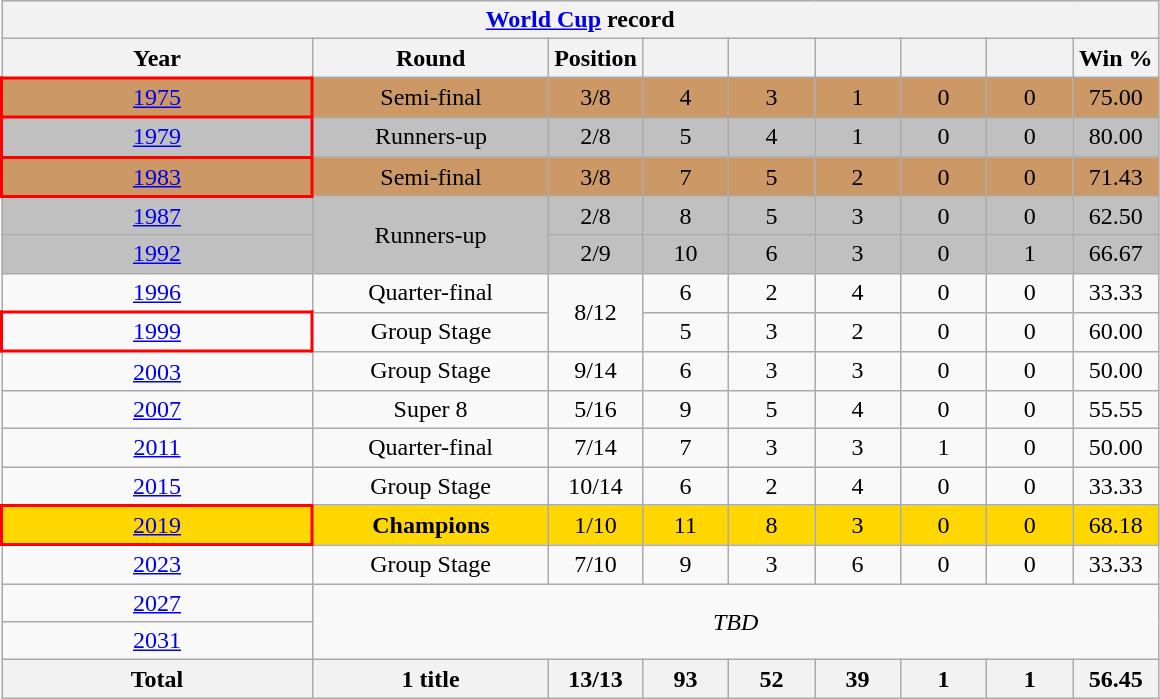<table class="wikitable" style="text-align:center">
<tr>
<th colspan=9><a href='#'>World Cup</a> record</th>
</tr>
<tr>
<th width=200>Year</th>
<th width=150>Round</th>
<th width=50>Position</th>
<th width=50></th>
<th width=50></th>
<th width=50></th>
<th width=50></th>
<th width=50></th>
<th width=50>Win %</th>
</tr>
<tr style="background:#cc9966">
<td style="border:2px solid red"> <a href='#'>1975</a></td>
<td>Semi-final</td>
<td>3/8</td>
<td>4</td>
<td>3</td>
<td>1</td>
<td>0</td>
<td>0</td>
<td>75.00</td>
</tr>
<tr style="background:silver">
<td style="border:2px solid red"> <a href='#'>1979</a></td>
<td>Runners-up</td>
<td>2/8</td>
<td>5</td>
<td>4</td>
<td>1</td>
<td>0</td>
<td>0</td>
<td>80.00</td>
</tr>
<tr style="background:#cc9966">
<td style="border:2px solid red">  <a href='#'>1983</a></td>
<td>Semi-final</td>
<td>3/8</td>
<td>7</td>
<td>5</td>
<td>2</td>
<td>0</td>
<td>0</td>
<td>71.43</td>
</tr>
<tr style="background:silver">
<td>  <a href='#'>1987</a></td>
<td rowspan=2>Runners-up</td>
<td>2/8</td>
<td>8</td>
<td>5</td>
<td>3</td>
<td>0</td>
<td>0</td>
<td>62.50</td>
</tr>
<tr style="background:silver">
<td>  <a href='#'>1992</a></td>
<td>2/9</td>
<td>10</td>
<td>6</td>
<td>3</td>
<td>0</td>
<td>1</td>
<td>66.67</td>
</tr>
<tr>
<td>   <a href='#'>1996</a></td>
<td>Quarter-final</td>
<td rowspan=2>8/12</td>
<td>6</td>
<td>2</td>
<td>4</td>
<td>0</td>
<td>0</td>
<td>33.33</td>
</tr>
<tr>
<td style="border:2px solid red">     <a href='#'>1999</a></td>
<td>Group Stage</td>
<td>5</td>
<td>3</td>
<td>2</td>
<td>0</td>
<td>0</td>
<td>60.00</td>
</tr>
<tr>
<td>   <a href='#'>2003</a></td>
<td>Group Stage</td>
<td>9/14</td>
<td>6</td>
<td>3</td>
<td>3</td>
<td>0</td>
<td>0</td>
<td>50.00</td>
</tr>
<tr>
<td> <a href='#'>2007</a></td>
<td>Super 8</td>
<td>5/16</td>
<td>9</td>
<td>5</td>
<td>4</td>
<td>0</td>
<td>0</td>
<td>55.55</td>
</tr>
<tr>
<td>   <a href='#'>2011</a></td>
<td>Quarter-final</td>
<td>7/14</td>
<td>7</td>
<td>3</td>
<td>3</td>
<td>1</td>
<td>0</td>
<td>50.00</td>
</tr>
<tr>
<td>  <a href='#'>2015</a></td>
<td>Group Stage</td>
<td>10/14</td>
<td>6</td>
<td>2</td>
<td>4</td>
<td>0</td>
<td>0</td>
<td>33.33</td>
</tr>
<tr style="background:gold">
<td style="border:2px solid red">  <a href='#'>2019</a></td>
<td><strong>Champions</strong></td>
<td>1/10</td>
<td>11</td>
<td>8</td>
<td>3</td>
<td>0</td>
<td>0</td>
<td>68.18</td>
</tr>
<tr>
<td> <a href='#'>2023</a></td>
<td>Group Stage</td>
<td>7/10</td>
<td>9</td>
<td>3</td>
<td>6</td>
<td>0</td>
<td>0</td>
<td>33.33</td>
</tr>
<tr>
<td>   <a href='#'>2027</a></td>
<td colspan="9" rowspan="2"><em>TBD</em></td>
</tr>
<tr>
<td>  <a href='#'>2031</a></td>
</tr>
<tr>
<th>Total</th>
<th>1 title</th>
<th>13/13</th>
<th>93</th>
<th>52</th>
<th>39</th>
<th>1</th>
<th>1</th>
<th>56.45</th>
</tr>
</table>
